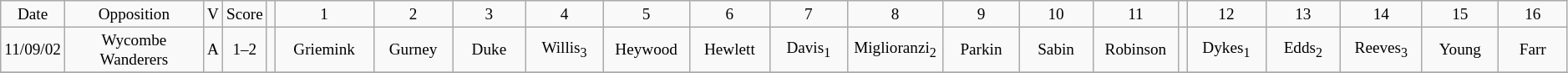<table class="wikitable" style="font-size: 80%; text-align: center;">
<tr style="text-align:center;">
<td style="width:10px; ">Date</td>
<td style="width:150px; ">Opposition</td>
<td style="width:5px; ">V</td>
<td style="width:5px; ">Score</td>
<td style="width:1px; text-align:center;"></td>
<td style="width:95px; ">1</td>
<td style="width:75px; ">2</td>
<td style="width:75px; ">3</td>
<td style="width:75px; ">4</td>
<td style="width:75px; ">5</td>
<td style="width:75px; ">6</td>
<td style="width:75px; ">7</td>
<td style="width:75px; ">8</td>
<td style="width:75px; ">9</td>
<td style="width:75px; ">10</td>
<td style="width:75px; ">11</td>
<td style="width:1px; text-align:center;"></td>
<td style="width:75px; ">12</td>
<td style="width:75px; ">13</td>
<td style="width:75px; ">14</td>
<td style="width:75px; ">15</td>
<td style="width:75px; ">16</td>
</tr>
<tr>
<td>11/09/02</td>
<td>Wycombe Wanderers</td>
<td>A</td>
<td>1–2</td>
<td></td>
<td>Griemink</td>
<td>Gurney</td>
<td>Duke</td>
<td>Willis<sub>3</sub></td>
<td>Heywood</td>
<td>Hewlett</td>
<td>Davis<sub>1</sub></td>
<td>Miglioranzi<sub>2</sub></td>
<td>Parkin</td>
<td>Sabin</td>
<td>Robinson</td>
<td></td>
<td>Dykes<sub>1</sub></td>
<td>Edds<sub>2</sub></td>
<td>Reeves<sub>3</sub></td>
<td>Young</td>
<td>Farr</td>
</tr>
<tr>
</tr>
</table>
